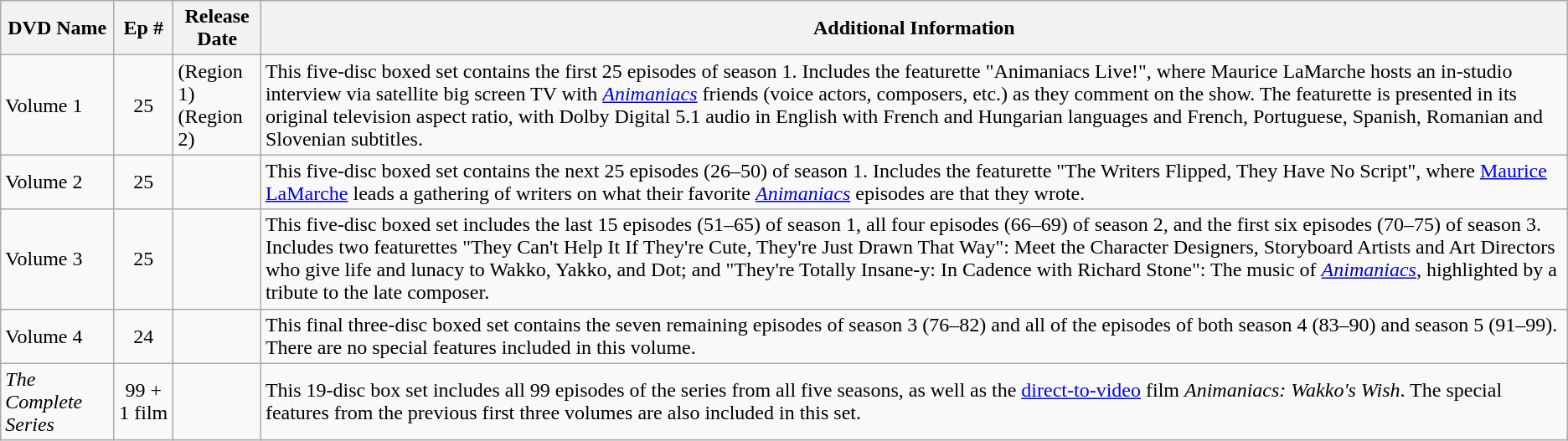<table class="wikitable" |}>
<tr>
<th>DVD Name</th>
<th>Ep #</th>
<th>Release Date</th>
<th>Additional Information</th>
</tr>
<tr>
<td>Volume 1</td>
<td align="center">25</td>
<td> (Region 1)<br> (Region 2)</td>
<td>This five-disc boxed set contains the first 25 episodes of season 1. Includes the featurette "Animaniacs Live!", where Maurice LaMarche hosts an in-studio interview via satellite big screen TV with <em><a href='#'>Animaniacs</a></em> friends (voice actors, composers, etc.) as they comment on the show. The featurette is presented in its original television aspect ratio, with Dolby Digital 5.1 audio in English with French and Hungarian languages and French, Portuguese, Spanish, Romanian and Slovenian subtitles.</td>
</tr>
<tr>
<td>Volume 2</td>
<td align="center">25</td>
<td></td>
<td>This five-disc boxed set contains the next 25 episodes (26–50) of season 1. Includes the featurette "The Writers Flipped, They Have No Script", where <a href='#'>Maurice LaMarche</a> leads a gathering of writers on what their favorite <em><a href='#'>Animaniacs</a></em> episodes are that they wrote.</td>
</tr>
<tr>
<td>Volume 3</td>
<td align="center">25</td>
<td></td>
<td>This five-disc boxed set includes the last 15 episodes (51–65) of season 1, all four episodes (66–69) of season 2, and the first six episodes (70–75) of season 3. Includes two featurettes "They Can't Help It If They're Cute, They're Just Drawn That Way": Meet the Character Designers, Storyboard Artists and Art Directors who give life and lunacy to Wakko, Yakko, and Dot; and "They're Totally Insane-y: In Cadence with Richard Stone": The music of <em><a href='#'>Animaniacs</a></em>, highlighted by a tribute to the late composer.</td>
</tr>
<tr>
<td>Volume 4</td>
<td align="center">24</td>
<td></td>
<td>This final three-disc boxed set contains the seven remaining episodes of season 3 (76–82) and all of the episodes of both season 4 (83–90) and season 5 (91–99). There are no special features included in this volume.</td>
</tr>
<tr>
<td><em>The Complete Series</em></td>
<td align="center">99 + 1 film</td>
<td></td>
<td>This 19-disc box set includes all 99 episodes of the series from all five seasons, as well as the <a href='#'>direct-to-video</a> film <em>Animaniacs: Wakko's Wish</em>. The special features from the previous first three volumes are also included in this set.</td>
</tr>
</table>
